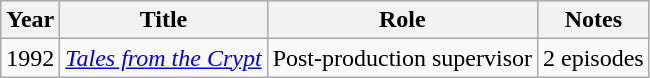<table class="wikitable">
<tr>
<th>Year</th>
<th>Title</th>
<th>Role</th>
<th>Notes</th>
</tr>
<tr>
<td>1992</td>
<td><em><a href='#'>Tales from the Crypt</a></em></td>
<td>Post-production supervisor</td>
<td>2 episodes</td>
</tr>
</table>
